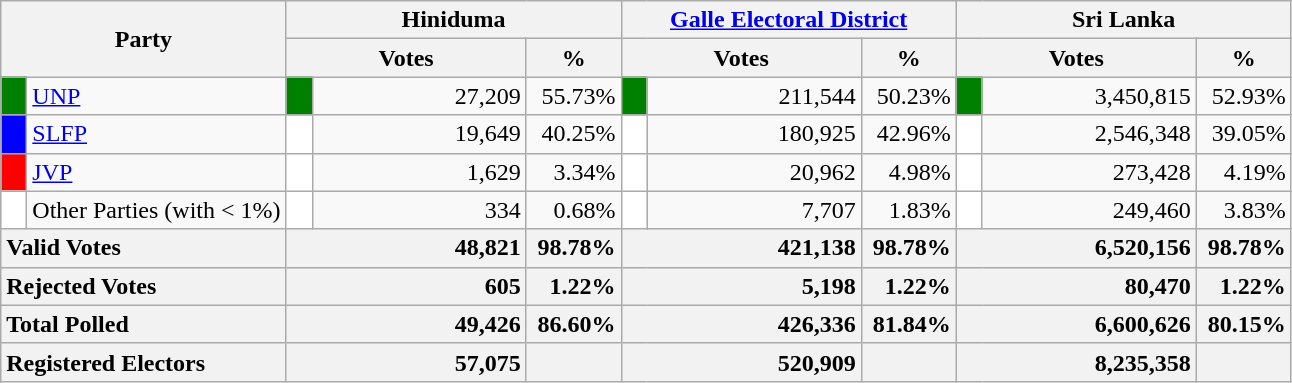<table class="wikitable">
<tr>
<th colspan="2" width="144px"rowspan="2">Party</th>
<th colspan="3" width="216px">Hiniduma</th>
<th colspan="3" width="216px"><a href='#'>Galle Electoral District</a></th>
<th colspan="3" width="216px">Sri Lanka</th>
</tr>
<tr>
<th colspan="2" width="144px">Votes</th>
<th>%</th>
<th colspan="2" width="144px">Votes</th>
<th>%</th>
<th colspan="2" width="144px">Votes</th>
<th>%</th>
</tr>
<tr>
<td style="background-color:green;" width="10px"></td>
<td style="text-align:left;"><a href='#'>UNP</a></td>
<td style="background-color:green;" width="10px"></td>
<td style="text-align:right;">27,209</td>
<td style="text-align:right;">55.73%</td>
<td style="background-color:green;" width="10px"></td>
<td style="text-align:right;">211,544</td>
<td style="text-align:right;">50.23%</td>
<td style="background-color:green;" width="10px"></td>
<td style="text-align:right;">3,450,815</td>
<td style="text-align:right;">52.93%</td>
</tr>
<tr>
<td style="background-color:blue;" width="10px"></td>
<td style="text-align:left;"><a href='#'>SLFP</a></td>
<td style="background-color:white;" width="10px"></td>
<td style="text-align:right;">19,649</td>
<td style="text-align:right;">40.25%</td>
<td style="background-color:white;" width="10px"></td>
<td style="text-align:right;">180,925</td>
<td style="text-align:right;">42.96%</td>
<td style="background-color:white;" width="10px"></td>
<td style="text-align:right;">2,546,348</td>
<td style="text-align:right;">39.05%</td>
</tr>
<tr>
<td style="background-color:red;" width="10px"></td>
<td style="text-align:left;"><a href='#'>JVP</a></td>
<td style="background-color:white;" width="10px"></td>
<td style="text-align:right;">1,629</td>
<td style="text-align:right;">3.34%</td>
<td style="background-color:white;" width="10px"></td>
<td style="text-align:right;">20,962</td>
<td style="text-align:right;">4.98%</td>
<td style="background-color:white;" width="10px"></td>
<td style="text-align:right;">273,428</td>
<td style="text-align:right;">4.19%</td>
</tr>
<tr>
<td style="background-color:white;" width="10px"></td>
<td style="text-align:left;">Other Parties (with < 1%)</td>
<td style="background-color:white;" width="10px"></td>
<td style="text-align:right;">334</td>
<td style="text-align:right;">0.68%</td>
<td style="background-color:white;" width="10px"></td>
<td style="text-align:right;">7,707</td>
<td style="text-align:right;">1.83%</td>
<td style="background-color:white;" width="10px"></td>
<td style="text-align:right;">249,460</td>
<td style="text-align:right;">3.83%</td>
</tr>
<tr>
<th colspan="2" width="144px"style="text-align:left;">Valid Votes</th>
<th style="text-align:right;"colspan="2" width="144px">48,821</th>
<th style="text-align:right;">98.78%</th>
<th style="text-align:right;"colspan="2" width="144px">421,138</th>
<th style="text-align:right;">98.78%</th>
<th style="text-align:right;"colspan="2" width="144px">6,520,156</th>
<th style="text-align:right;">98.78%</th>
</tr>
<tr>
<th colspan="2" width="144px"style="text-align:left;">Rejected Votes</th>
<th style="text-align:right;"colspan="2" width="144px">605</th>
<th style="text-align:right;">1.22%</th>
<th style="text-align:right;"colspan="2" width="144px">5,198</th>
<th style="text-align:right;">1.22%</th>
<th style="text-align:right;"colspan="2" width="144px">80,470</th>
<th style="text-align:right;">1.22%</th>
</tr>
<tr>
<th colspan="2" width="144px"style="text-align:left;">Total Polled</th>
<th style="text-align:right;"colspan="2" width="144px">49,426</th>
<th style="text-align:right;">86.60%</th>
<th style="text-align:right;"colspan="2" width="144px">426,336</th>
<th style="text-align:right;">81.84%</th>
<th style="text-align:right;"colspan="2" width="144px">6,600,626</th>
<th style="text-align:right;">80.15%</th>
</tr>
<tr>
<th colspan="2" width="144px"style="text-align:left;">Registered Electors</th>
<th style="text-align:right;"colspan="2" width="144px">57,075</th>
<th></th>
<th style="text-align:right;"colspan="2" width="144px">520,909</th>
<th></th>
<th style="text-align:right;"colspan="2" width="144px">8,235,358</th>
<th></th>
</tr>
</table>
